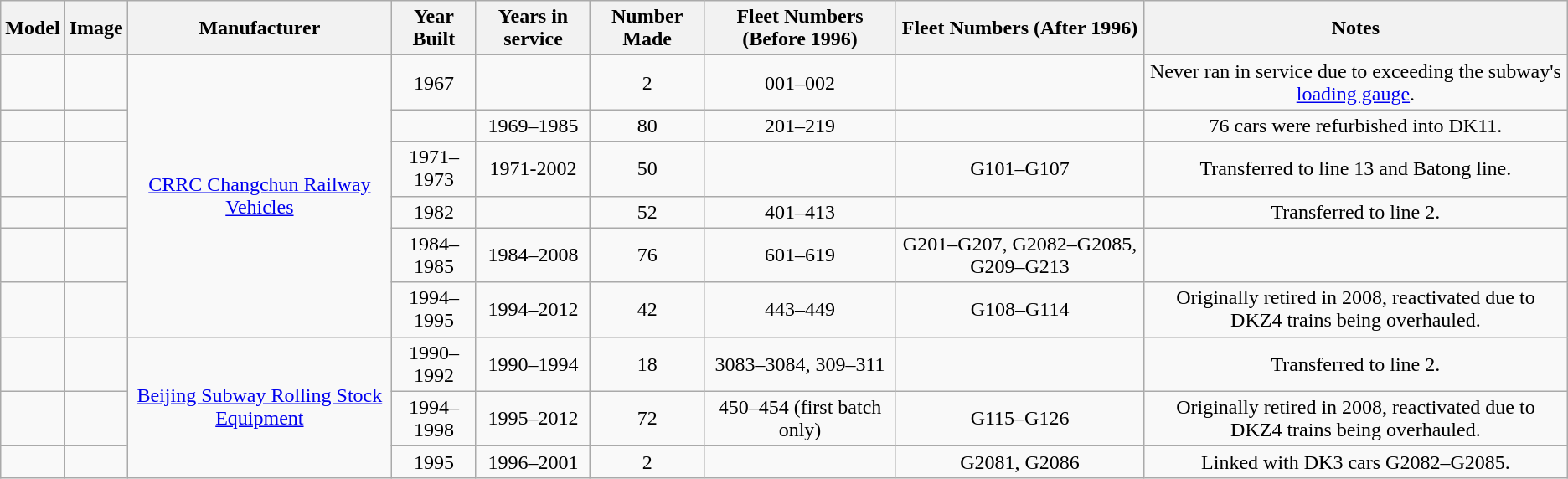<table class="wikitable sortable" style="border-collapse: collapse; text-align: center;">
<tr>
<th>Model</th>
<th>Image</th>
<th>Manufacturer</th>
<th>Year Built</th>
<th>Years in service</th>
<th>Number Made</th>
<th>Fleet Numbers (Before 1996)</th>
<th>Fleet Numbers (After 1996)</th>
<th>Notes</th>
</tr>
<tr>
<td></td>
<td></td>
<td rowspan="6"><a href='#'>CRRC Changchun Railway Vehicles</a></td>
<td>1967</td>
<td></td>
<td>2</td>
<td>001–002</td>
<td></td>
<td>Never ran in service due to exceeding the subway's <a href='#'>loading gauge</a>.</td>
</tr>
<tr>
<td></td>
<td></td>
<td></td>
<td>1969–1985</td>
<td>80</td>
<td>201–219</td>
<td></td>
<td>76 cars were refurbished into DK11.</td>
</tr>
<tr>
<td></td>
<td></td>
<td>1971–1973</td>
<td>1971-2002</td>
<td>50</td>
<td></td>
<td>G101–G107</td>
<td>Transferred to line 13 and Batong line.</td>
</tr>
<tr>
<td></td>
<td></td>
<td>1982</td>
<td></td>
<td>52</td>
<td>401–413</td>
<td></td>
<td>Transferred to line 2.</td>
</tr>
<tr>
<td></td>
<td></td>
<td>1984–1985</td>
<td>1984–2008</td>
<td>76</td>
<td>601–619</td>
<td>G201–G207, G2082–G2085, G209–G213</td>
<td></td>
</tr>
<tr>
<td></td>
<td></td>
<td>1994–1995</td>
<td>1994–2012</td>
<td>42</td>
<td>443–449</td>
<td>G108–G114</td>
<td>Originally retired in 2008, reactivated due to DKZ4 trains being overhauled.</td>
</tr>
<tr>
<td></td>
<td></td>
<td rowspan="3"><a href='#'>Beijing Subway Rolling Stock Equipment</a></td>
<td>1990–1992</td>
<td>1990–1994</td>
<td>18</td>
<td>3083–3084, 309–311</td>
<td></td>
<td>Transferred to line 2.</td>
</tr>
<tr>
<td></td>
<td></td>
<td>1994–1998</td>
<td>1995–2012</td>
<td>72</td>
<td>450–454 (first batch only)</td>
<td>G115–G126</td>
<td>Originally retired in 2008, reactivated due to DKZ4 trains being overhauled.</td>
</tr>
<tr>
<td></td>
<td></td>
<td>1995</td>
<td>1996–2001</td>
<td>2</td>
<td></td>
<td>G2081, G2086</td>
<td>Linked with DK3 cars G2082–G2085.</td>
</tr>
</table>
